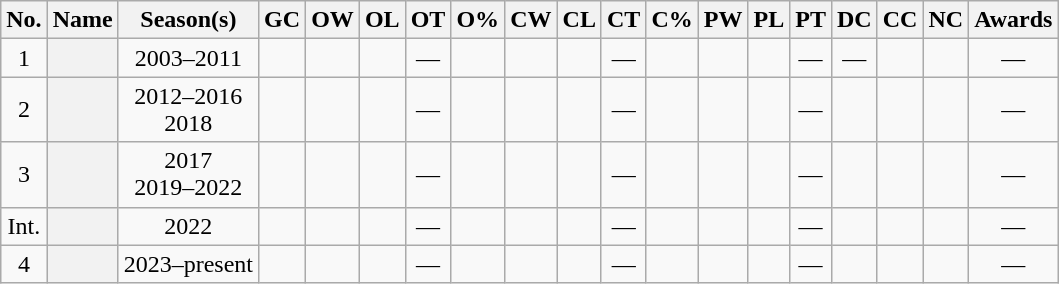<table class="wikitable sortable plainrowheaders" style="text-align:center">
<tr>
<th scope="col" class="unsortable">No.</th>
<th scope="col">Name</th>
<th scope="col">Season(s)</th>
<th scope="col">GC</th>
<th scope="col">OW</th>
<th scope="col">OL</th>
<th scope="col">OT</th>
<th scope="col">O%</th>
<th scope="col">CW</th>
<th scope="col">CL</th>
<th scope="col">CT</th>
<th scope="col">C%</th>
<th scope="col">PW</th>
<th scope="col">PL</th>
<th scope="col">PT</th>
<th scope="col">DC<br></th>
<th scope="col">CC</th>
<th scope="col">NC</th>
<th scope="col" class="unsortable">Awards</th>
</tr>
<tr>
<td>1</td>
<th scope="row"></th>
<td>2003–2011</td>
<td></td>
<td></td>
<td></td>
<td>—</td>
<td></td>
<td></td>
<td></td>
<td>—</td>
<td></td>
<td></td>
<td></td>
<td>—</td>
<td>—</td>
<td></td>
<td></td>
<td>—</td>
</tr>
<tr>
<td>2</td>
<th scope="row"></th>
<td>2012–2016<br>2018</td>
<td></td>
<td></td>
<td></td>
<td>—</td>
<td></td>
<td></td>
<td></td>
<td>—</td>
<td></td>
<td></td>
<td></td>
<td>—</td>
<td></td>
<td></td>
<td></td>
<td>—</td>
</tr>
<tr>
<td>3</td>
<th scope="row"></th>
<td>2017<br>2019–2022</td>
<td></td>
<td></td>
<td></td>
<td>—</td>
<td></td>
<td></td>
<td></td>
<td>—</td>
<td></td>
<td></td>
<td></td>
<td>—</td>
<td></td>
<td></td>
<td></td>
<td>—</td>
</tr>
<tr>
<td>Int.</td>
<th scope="row"></th>
<td>2022</td>
<td></td>
<td></td>
<td></td>
<td>—</td>
<td></td>
<td></td>
<td></td>
<td>—</td>
<td></td>
<td></td>
<td></td>
<td>—</td>
<td></td>
<td></td>
<td></td>
<td>—</td>
</tr>
<tr>
<td>4</td>
<th scope="row"></th>
<td>2023–present</td>
<td></td>
<td></td>
<td></td>
<td>—</td>
<td></td>
<td></td>
<td></td>
<td>—</td>
<td></td>
<td></td>
<td></td>
<td>—</td>
<td></td>
<td></td>
<td></td>
<td>—</td>
</tr>
</table>
